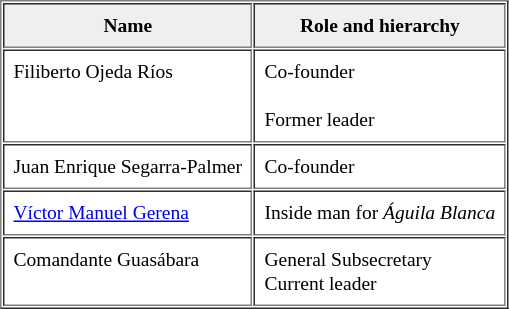<table border="1" cellpadding="6" cellspacing="1" style="font-size: small">
<tr style="background: #EFEFEF">
<th>Name</th>
<th>Role and hierarchy</th>
</tr>
<tr style="vertical-align: top">
<td>Filiberto Ojeda Ríos</td>
<td>Co-founder<br><br>Former leader</td>
</tr>
<tr style="vertical-align: top">
<td>Juan Enrique Segarra-Palmer</td>
<td>Co-founder</td>
</tr>
<tr style="vertical-align: top">
<td><a href='#'>Víctor Manuel Gerena</a></td>
<td>Inside man for <em>Águila Blanca</em></td>
</tr>
<tr style="vertical-align: top">
<td>Comandante Guasábara</td>
<td>General Subsecretary<br>Current leader</td>
</tr>
</table>
